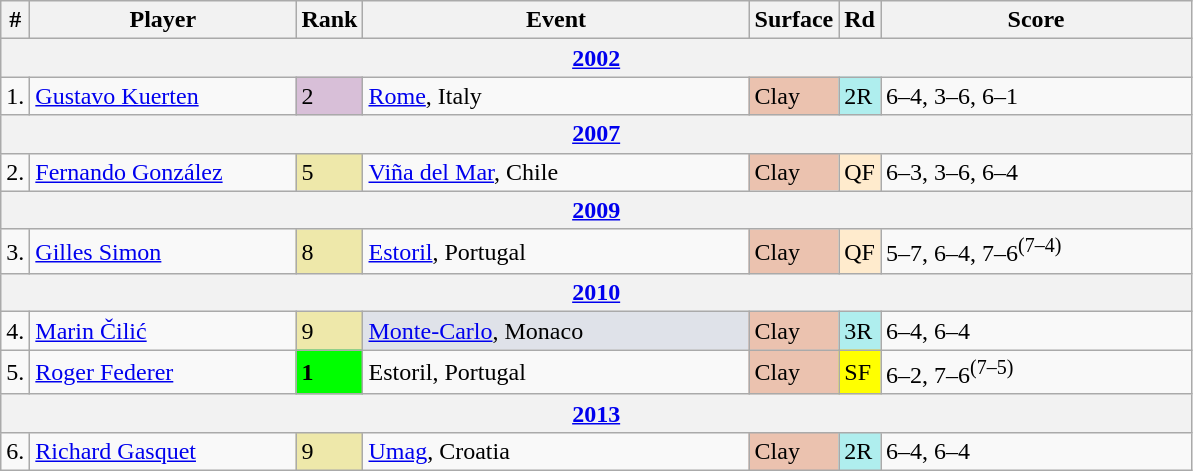<table class="wikitable sortable">
<tr>
<th>#</th>
<th width=170>Player</th>
<th>Rank</th>
<th width=250>Event</th>
<th>Surface</th>
<th>Rd</th>
<th width=200>Score</th>
</tr>
<tr>
<th colspan=7><a href='#'>2002</a></th>
</tr>
<tr>
<td>1.</td>
<td> <a href='#'>Gustavo Kuerten</a></td>
<td bgcolor=thistle>2</td>
<td><a href='#'>Rome</a>, Italy</td>
<td bgcolor=EBC2AF>Clay</td>
<td bgcolor=afeeee>2R</td>
<td>6–4, 3–6, 6–1</td>
</tr>
<tr>
<th colspan=7><a href='#'>2007</a></th>
</tr>
<tr>
<td>2.</td>
<td> <a href='#'>Fernando González</a></td>
<td bgcolor=EEE8AA>5</td>
<td><a href='#'>Viña del Mar</a>, Chile</td>
<td bgcolor=EBC2AF>Clay</td>
<td bgcolor=ffebcd>QF</td>
<td>6–3, 3–6, 6–4</td>
</tr>
<tr>
<th colspan=7><a href='#'>2009</a></th>
</tr>
<tr>
<td>3.</td>
<td> <a href='#'>Gilles Simon</a></td>
<td bgcolor=EEE8AA>8</td>
<td><a href='#'>Estoril</a>, Portugal</td>
<td bgcolor=EBC2AF>Clay</td>
<td bgcolor=ffebcd>QF</td>
<td>5–7, 6–4, 7–6<sup>(7–4)</sup></td>
</tr>
<tr>
<th colspan=7><a href='#'>2010</a></th>
</tr>
<tr>
<td>4.</td>
<td> <a href='#'>Marin Čilić</a></td>
<td bgcolor=EEE8AA>9</td>
<td bgcolor=dfe2e9><a href='#'>Monte-Carlo</a>, Monaco</td>
<td bgcolor=EBC2AF>Clay</td>
<td bgcolor=afeeee>3R</td>
<td>6–4, 6–4</td>
</tr>
<tr>
<td>5.</td>
<td> <a href='#'>Roger Federer</a></td>
<td bgcolor=lime><strong>1</strong></td>
<td>Estoril, Portugal</td>
<td bgcolor=EBC2AF>Clay</td>
<td bgcolor=yellow>SF</td>
<td>6–2, 7–6<sup>(7–5)</sup></td>
</tr>
<tr>
<th colspan=7><a href='#'>2013</a></th>
</tr>
<tr>
<td>6.</td>
<td> <a href='#'>Richard Gasquet</a></td>
<td bgcolor=EEE8AA>9</td>
<td><a href='#'>Umag</a>, Croatia</td>
<td bgcolor=EBC2AF>Clay</td>
<td bgcolor=afeeee>2R</td>
<td>6–4, 6–4</td>
</tr>
</table>
